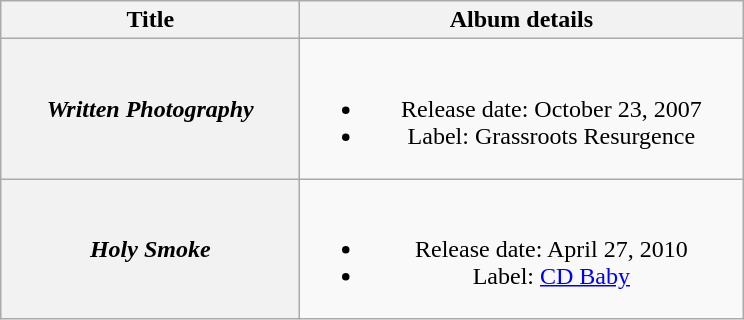<table class="wikitable plainrowheaders" style="text-align:center;">
<tr>
<th style="width:12em;">Title</th>
<th style="width:18em;">Album details</th>
</tr>
<tr>
<th scope="row"><em>Written Photography</em></th>
<td><br><ul><li>Release date: October 23, 2007</li><li>Label: Grassroots Resurgence</li></ul></td>
</tr>
<tr>
<th scope="row"><em>Holy Smoke</em></th>
<td><br><ul><li>Release date: April 27, 2010</li><li>Label: <a href='#'>CD Baby</a></li></ul></td>
</tr>
</table>
